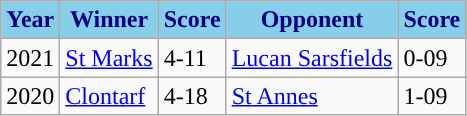<table class="wikitable">
<tr>
<th style="background:skyblue;color:navy;">Year</th>
<th style="background:skyblue;color:navy;">Winner</th>
<th style="background:skyblue;color:navy;">Score</th>
<th style="background:skyblue;color:navy;">Opponent</th>
<th style="background:skyblue;color:navy;">Score</th>
</tr>
<tr>
<td>2021</td>
<td><a href='#'>St Marks</a></td>
<td>4-11</td>
<td><a href='#'>Lucan Sarsfields</a></td>
<td>0-09</td>
</tr>
<tr>
<td>2020</td>
<td><a href='#'>Clontarf</a></td>
<td>4-18</td>
<td><a href='#'>St Annes</a></td>
<td>1-09</td>
</tr>
</table>
